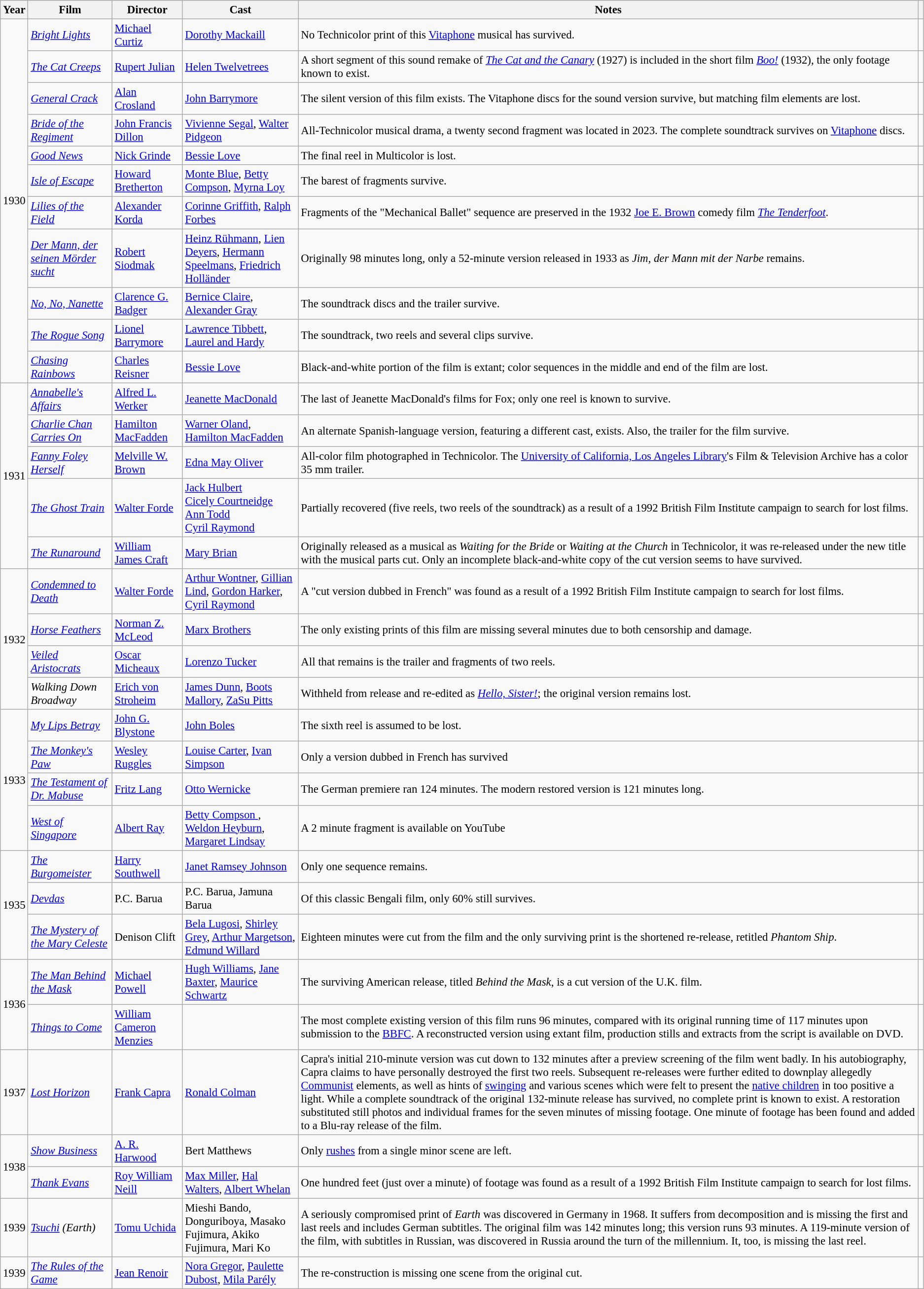<table class="wikitable sortable" style="font-size:95%">
<tr>
<th>Year</th>
<th>Film</th>
<th>Director</th>
<th>Cast</th>
<th class=unsortable>Notes</th>
<th class=unsortable></th>
</tr>
<tr>
<td rowspan="11">1930</td>
<td><em><a href='#'>Bright Lights</a></em></td>
<td><a href='#'>Michael Curtiz</a></td>
<td><a href='#'>Dorothy Mackaill</a></td>
<td>No Technicolor print of this <a href='#'>Vitaphone</a> musical has survived.</td>
<td></td>
</tr>
<tr>
<td><em><a href='#'>The Cat Creeps</a></em></td>
<td><a href='#'>Rupert Julian</a></td>
<td><a href='#'>Helen Twelvetrees</a></td>
<td>A short segment of this sound remake of <em><a href='#'>The Cat and the Canary</a></em> (1927) is included in the short film <em><a href='#'>Boo!</a></em> (1932), the only footage known to exist.</td>
<td></td>
</tr>
<tr>
<td><em><a href='#'>General Crack</a></em></td>
<td><a href='#'>Alan Crosland</a></td>
<td><a href='#'>John Barrymore</a></td>
<td>The silent version of this film exists. The Vitaphone discs for the sound version survive, but matching film elements are lost.</td>
<td></td>
</tr>
<tr>
<td><em><a href='#'>Bride of the Regiment</a></em></td>
<td><a href='#'>John Francis Dillon</a></td>
<td><a href='#'>Vivienne Segal</a>, <a href='#'>Walter Pidgeon</a></td>
<td>All-Technicolor musical drama, a twenty second fragment was located in 2023. The complete soundtrack survives on <a href='#'>Vitaphone</a> discs.</td>
<td></td>
</tr>
<tr>
<td><em><a href='#'>Good News</a></em></td>
<td><a href='#'>Nick Grinde</a></td>
<td><a href='#'>Bessie Love</a></td>
<td>The final reel in Multicolor is lost.</td>
<td></td>
</tr>
<tr>
<td><em><a href='#'>Isle of Escape</a></em></td>
<td><a href='#'>Howard Bretherton</a></td>
<td><a href='#'>Monte Blue</a>, <a href='#'>Betty Compson</a>, <a href='#'>Myrna Loy</a></td>
<td>The barest of fragments survive.</td>
<td></td>
</tr>
<tr>
<td><em><a href='#'>Lilies of the Field</a></em></td>
<td><a href='#'>Alexander Korda</a></td>
<td><a href='#'>Corinne Griffith</a>, <a href='#'>Ralph Forbes</a></td>
<td>Fragments of the "Mechanical Ballet" sequence are preserved in the 1932 <a href='#'>Joe E. Brown</a> comedy film <em><a href='#'>The Tenderfoot</a></em>.</td>
<td></td>
</tr>
<tr>
<td><em><a href='#'>Der Mann, der seinen Mörder sucht</a></em></td>
<td><a href='#'>Robert Siodmak</a></td>
<td><a href='#'>Heinz Rühmann</a>, <a href='#'>Lien Deyers</a>, <a href='#'>Hermann Speelmans</a>, <a href='#'>Friedrich Holländer</a></td>
<td>Originally 98 minutes long, only a 52-minute version released in 1933 as <em>Jim, der Mann mit der Narbe</em> remains.</td>
<td></td>
</tr>
<tr>
<td><em><a href='#'>No, No, Nanette</a></em></td>
<td><a href='#'>Clarence G. Badger</a></td>
<td><a href='#'>Bernice Claire</a>, <a href='#'>Alexander Gray</a></td>
<td>The soundtrack discs and the trailer survive.</td>
<td></td>
</tr>
<tr>
<td><em><a href='#'>The Rogue Song</a></em></td>
<td><a href='#'>Lionel Barrymore</a></td>
<td><a href='#'>Lawrence Tibbett</a>, <a href='#'>Laurel and Hardy</a></td>
<td>The soundtrack, two reels and several clips survive.</td>
<td></td>
</tr>
<tr>
<td><em><a href='#'>Chasing Rainbows</a></em></td>
<td><a href='#'>Charles Reisner</a></td>
<td><a href='#'>Bessie Love</a></td>
<td>Black-and-white portion of the film is extant; color sequences in the middle and end of the film are lost.</td>
<td></td>
</tr>
<tr>
<td rowspan="5">1931</td>
<td><em><a href='#'>Annabelle's Affairs</a></em></td>
<td><a href='#'>Alfred L. Werker</a></td>
<td><a href='#'>Jeanette MacDonald</a></td>
<td>The last of Jeanette MacDonald's films for Fox; only one reel is known to survive.</td>
<td></td>
</tr>
<tr>
<td><em><a href='#'>Charlie Chan Carries On</a></em></td>
<td><a href='#'>Hamilton MacFadden</a></td>
<td><a href='#'>Warner Oland</a>, <a href='#'>Hamilton MacFadden</a></td>
<td>An alternate Spanish-language version, featuring a different cast, exists. Also, the trailer for the film survive.</td>
<td></td>
</tr>
<tr>
<td><em><a href='#'>Fanny Foley Herself</a></em></td>
<td><a href='#'>Melville W. Brown</a></td>
<td><a href='#'>Edna May Oliver</a></td>
<td>All-color film photographed in Technicolor. The <a href='#'>University of California, Los Angeles Library</a>'s Film & Television Archive has a color 35 mm trailer.</td>
<td></td>
</tr>
<tr>
<td><em><a href='#'>The Ghost Train</a></em></td>
<td><a href='#'>Walter Forde</a></td>
<td><a href='#'>Jack Hulbert</a><br><a href='#'>Cicely Courtneidge</a><br><a href='#'>Ann Todd</a><br><a href='#'>Cyril Raymond</a></td>
<td>Partially recovered (five reels, two reels of the soundtrack) as a result of a 1992 British Film Institute campaign to search for lost films.</td>
<td></td>
</tr>
<tr>
<td><em><a href='#'>The Runaround</a></em></td>
<td><a href='#'>William James Craft</a></td>
<td><a href='#'>Mary Brian</a></td>
<td>Originally released as a musical as <em>Waiting for the Bride</em> or <em>Waiting at the Church</em> in Technicolor, it was re-released under the new title with the musical parts cut. Only an incomplete black-and-white copy of the cut version seems to have survived.</td>
<td></td>
</tr>
<tr>
<td rowspan="4">1932</td>
<td><em><a href='#'>Condemned to Death</a></em></td>
<td><a href='#'>Walter Forde</a></td>
<td><a href='#'>Arthur Wontner</a>, <a href='#'>Gillian Lind</a>, <a href='#'>Gordon Harker</a>, <a href='#'>Cyril Raymond</a></td>
<td>A "cut version dubbed in French" was found as a result of a 1992 British Film Institute campaign to search for lost films.</td>
<td></td>
</tr>
<tr>
<td><em><a href='#'>Horse Feathers</a></em></td>
<td><a href='#'>Norman Z. McLeod</a></td>
<td><a href='#'>Marx Brothers</a></td>
<td>The only existing prints of this film are missing several minutes due to both censorship and damage.</td>
<td></td>
</tr>
<tr>
<td><em><a href='#'>Veiled Aristocrats</a></em></td>
<td><a href='#'>Oscar Micheaux</a></td>
<td><a href='#'>Lorenzo Tucker</a></td>
<td>All that remains is the trailer and fragments of two reels.</td>
<td></td>
</tr>
<tr>
<td><em>Walking Down Broadway</em></td>
<td><a href='#'>Erich von Stroheim</a></td>
<td><a href='#'>James Dunn</a>, <a href='#'>Boots Mallory</a>, <a href='#'>ZaSu Pitts</a></td>
<td>Withheld from release and re-edited as <em><a href='#'>Hello, Sister!</a></em>; the original version remains lost.</td>
<td></td>
</tr>
<tr>
<td rowspan="4">1933</td>
<td><em><a href='#'>My Lips Betray</a></em></td>
<td><a href='#'>John G. Blystone</a></td>
<td><a href='#'>John Boles</a></td>
<td>The sixth reel is assumed to be lost.</td>
<td></td>
</tr>
<tr>
<td><em><a href='#'>The Monkey's Paw</a></em></td>
<td><a href='#'>Wesley Ruggles</a></td>
<td><a href='#'>Louise Carter</a>, <a href='#'>Ivan Simpson</a></td>
<td>Only a version dubbed in French has survived</td>
<td></td>
</tr>
<tr>
<td><em><a href='#'>The Testament of Dr. Mabuse</a></em></td>
<td><a href='#'>Fritz Lang</a></td>
<td><a href='#'>Otto Wernicke</a></td>
<td>The German premiere ran 124 minutes. The modern restored version is 121 minutes long.</td>
<td></td>
</tr>
<tr>
<td><em><a href='#'>West of Singapore</a></em></td>
<td><a href='#'>Albert Ray</a></td>
<td><a href='#'>Betty Compson </a>, <a href='#'>Weldon Heyburn</a>, <a href='#'>Margaret Lindsay</a></td>
<td>A 2 minute fragment is available on YouTube</td>
<td></td>
</tr>
<tr>
<td rowspan="3">1935</td>
<td><em><a href='#'>The Burgomeister</a></em></td>
<td><a href='#'>Harry Southwell</a></td>
<td><a href='#'>Janet Ramsey Johnson</a></td>
<td>Only one sequence remains.</td>
<td></td>
</tr>
<tr>
<td><em><a href='#'>Devdas</a></em></td>
<td>P.C. Barua</td>
<td>P.C. Barua, Jamuna Barua</td>
<td>Of this classic Bengali film, only 60% still survives.</td>
<td></td>
</tr>
<tr>
<td><em><a href='#'>The Mystery of the Mary Celeste</a></em></td>
<td>Denison Clift</td>
<td><a href='#'>Bela Lugosi</a>, <a href='#'>Shirley Grey</a>, <a href='#'>Arthur Margetson</a>, <a href='#'>Edmund Willard</a></td>
<td>Eighteen minutes were cut from the film and the only surviving print is the shortened re-release, retitled <em>Phantom Ship</em>.</td>
<td></td>
</tr>
<tr>
<td rowspan="2">1936</td>
<td><em><a href='#'>The Man Behind the Mask</a></em></td>
<td><a href='#'>Michael Powell</a></td>
<td><a href='#'>Hugh Williams</a>, <a href='#'>Jane Baxter</a>, <a href='#'>Maurice Schwartz</a></td>
<td>The surviving American release, titled <em>Behind the Mask</em>, is a cut version of the U.K. film.</td>
<td></td>
</tr>
<tr>
<td><em><a href='#'>Things to Come</a></em></td>
<td><a href='#'>William Cameron Menzies</a></td>
<td></td>
<td>The most complete existing version of this film runs 96 minutes, compared with its original running time of 117 minutes upon submission to the <a href='#'>BBFC</a>. A reconstructed version using extant film, production stills and extracts from the script is available on DVD.</td>
<td></td>
</tr>
<tr>
<td>1937</td>
<td><em><a href='#'>Lost Horizon</a></em></td>
<td><a href='#'>Frank Capra</a></td>
<td><a href='#'>Ronald Colman</a></td>
<td>Capra's initial 210-minute version was cut down to 132 minutes after a preview screening of the film went badly. In his autobiography, Capra claims to have personally destroyed the first two reels. Subsequent re-releases were further edited to downplay allegedly <a href='#'>Communist</a> elements, as well as hints of <a href='#'>swinging</a> and various scenes which were felt to present the <a href='#'>native children</a> in too positive a light. While a complete soundtrack of the original 132-minute release has survived, no complete print is known to exist. A restoration substituted still photos and individual frames for the seven minutes of missing footage. One minute of footage has been found and added to a Blu-ray release of the film.</td>
<td></td>
</tr>
<tr>
<td rowspan="2">1938</td>
<td><em><a href='#'>Show Business</a></em></td>
<td><a href='#'>A. R. Harwood</a></td>
<td>Bert Matthews</td>
<td>Only <a href='#'>rushes</a> from a single minor scene are left.</td>
<td></td>
</tr>
<tr>
<td><em><a href='#'>Thank Evans</a></em></td>
<td><a href='#'>Roy William Neill</a></td>
<td><a href='#'>Max Miller</a>, <a href='#'>Hal Walters</a>, <a href='#'>Albert Whelan</a></td>
<td>One hundred feet (just over a minute) of footage was found as a result of a 1992 British Film Institute campaign to search for lost films.</td>
<td></td>
</tr>
<tr>
<td>1939</td>
<td><em><a href='#'>Tsuchi</a> (Earth)</em></td>
<td><a href='#'>Tomu Uchida</a></td>
<td>Mieshi Bando, Donguriboya, Masako Fujimura, Akiko Fujimura, Mari Ko</td>
<td>A seriously compromised print of <em>Earth</em> was discovered in Germany in 1968. It suffers from decomposition and is missing the first and last reels and includes German subtitles. The original film was 142 minutes long; this version runs 93 minutes. A 119-minute version of the film, with subtitles in Russian, was discovered in Russia around the turn of the millennium. It, too, is missing the last reel.</td>
<td></td>
</tr>
<tr>
<td>1939</td>
<td><em><a href='#'>The Rules of the Game</a></em></td>
<td><a href='#'>Jean Renoir</a></td>
<td><a href='#'>Nora Gregor</a>, <a href='#'>Paulette Dubost</a>, <a href='#'>Mila Parély</a></td>
<td>The re-construction is missing one scene from the original cut.</td>
<td></td>
</tr>
</table>
